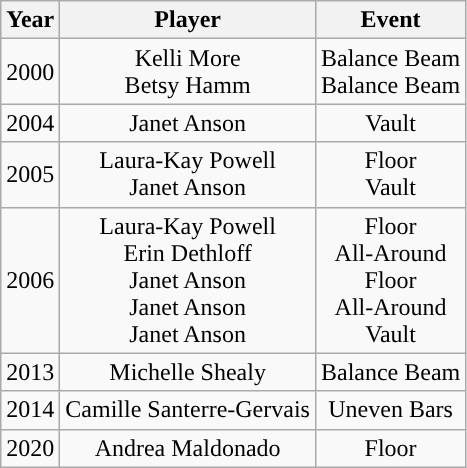<table class="wikitable" style="text-align: center">
<tr align=center>
<th>Year</th>
<th>Player</th>
<th>Event</th>
</tr>
<tr>
<td>2000</td>
<td>Kelli More<br>Betsy Hamm</td>
<td>Balance Beam<br>Balance Beam</td>
</tr>
<tr>
<td>2004</td>
<td>Janet Anson</td>
<td>Vault</td>
</tr>
<tr>
<td>2005</td>
<td>Laura-Kay Powell<br>Janet Anson</td>
<td>Floor<br>Vault</td>
</tr>
<tr>
<td>2006</td>
<td>Laura-Kay Powell<br>Erin Dethloff<br>Janet Anson<br>Janet Anson<br>Janet Anson</td>
<td>Floor<br>All-Around<br>Floor<br>All-Around<br>Vault</td>
</tr>
<tr>
<td>2013</td>
<td>Michelle Shealy</td>
<td>Balance Beam</td>
</tr>
<tr>
<td>2014</td>
<td>Camille Santerre-Gervais</td>
<td>Uneven Bars</td>
</tr>
<tr>
<td>2020</td>
<td>Andrea Maldonado</td>
<td>Floor</td>
</tr>
</table>
